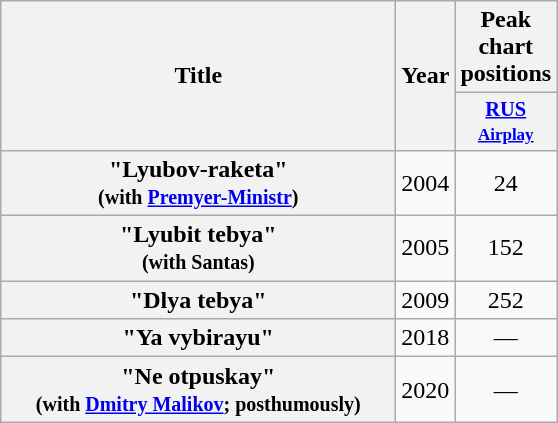<table class="wikitable plainrowheaders" style="text-align:center;">
<tr>
<th scope="col" rowspan="2" style="width:16em;">Title</th>
<th scope="col" rowspan="2" style="width:1em;">Year</th>
<th scope="col">Peak chart positions</th>
</tr>
<tr>
<th scope="col" style="width:3em;font-size:85%;"><a href='#'>RUS<br><small>Airplay</small></a><br></th>
</tr>
<tr>
<th scope="row">"Lyubov-raketa"<br><small>(with <a href='#'>Premyer-Ministr</a>)</small></th>
<td>2004</td>
<td>24</td>
</tr>
<tr>
<th scope="row">"Lyubit tebya"<br><small>(with Santas)</small></th>
<td>2005</td>
<td>152</td>
</tr>
<tr>
<th scope="row">"Dlya tebya"</th>
<td>2009</td>
<td>252</td>
</tr>
<tr>
<th scope="row">"Ya vybirayu"</th>
<td>2018</td>
<td>—</td>
</tr>
<tr>
<th scope="row">"Ne otpuskay"<br><small>(with <a href='#'>Dmitry Malikov</a>; posthumously)</small></th>
<td>2020</td>
<td>—</td>
</tr>
</table>
